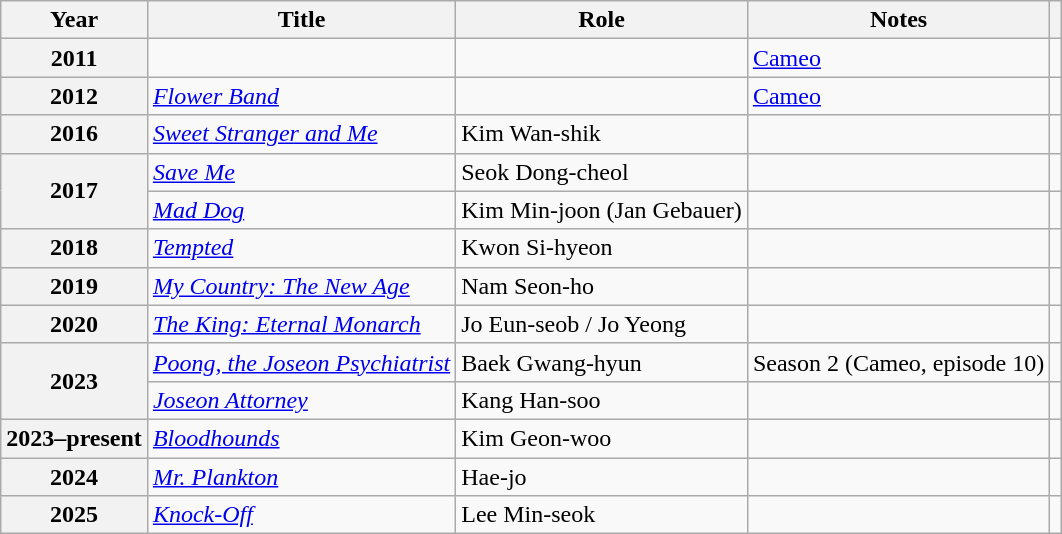<table class="wikitable plainrowheaders">
<tr>
<th scope="col">Year</th>
<th scope="col">Title</th>
<th scope="col">Role</th>
<th scope="col" class="unsortable">Notes</th>
<th scope="col" class="unsortable"></th>
</tr>
<tr>
<th scope="row">2011</th>
<td><em></em></td>
<td></td>
<td><a href='#'>Cameo</a></td>
<td style="text-align:center"></td>
</tr>
<tr>
<th scope="row">2012</th>
<td><em><a href='#'>Flower Band</a></em></td>
<td></td>
<td><a href='#'>Cameo</a></td>
<td style="text-align:center"></td>
</tr>
<tr>
<th scope="row">2016</th>
<td><em><a href='#'>Sweet Stranger and Me</a></em></td>
<td>Kim Wan-shik</td>
<td></td>
<td style="text-align:center"></td>
</tr>
<tr>
<th scope="row" rowspan="2">2017</th>
<td><em><a href='#'>Save Me</a></em></td>
<td>Seok Dong-cheol</td>
<td></td>
<td style="text-align:center"></td>
</tr>
<tr>
<td><em><a href='#'>Mad Dog</a></em></td>
<td>Kim Min-joon (Jan Gebauer)</td>
<td></td>
<td style="text-align:center"></td>
</tr>
<tr>
<th scope="row">2018</th>
<td><em><a href='#'>Tempted</a></em></td>
<td>Kwon Si-hyeon</td>
<td></td>
<td style="text-align:center"></td>
</tr>
<tr>
<th scope="row">2019</th>
<td><em><a href='#'>My Country: The New Age</a></em></td>
<td>Nam Seon-ho</td>
<td></td>
<td style="text-align:center"></td>
</tr>
<tr>
<th scope="row">2020</th>
<td><em><a href='#'>The King: Eternal Monarch</a></em></td>
<td>Jo Eun-seob / Jo Yeong</td>
<td></td>
<td style="text-align:center"></td>
</tr>
<tr>
<th scope="row" rowspan="2">2023</th>
<td><em><a href='#'>Poong, the Joseon Psychiatrist</a></em></td>
<td>Baek Gwang-hyun</td>
<td>Season 2 (Cameo, episode 10)</td>
<td style="text-align:center"></td>
</tr>
<tr>
<td><em><a href='#'>Joseon Attorney</a></em></td>
<td>Kang Han-soo</td>
<td></td>
<td style="text-align:center"></td>
</tr>
<tr>
<th scope="row">2023–present</th>
<td><em><a href='#'>Bloodhounds</a></em></td>
<td>Kim Geon-woo</td>
<td></td>
<td style="text-align:center"></td>
</tr>
<tr>
<th scope="row">2024</th>
<td><em><a href='#'>Mr. Plankton</a></em></td>
<td>Hae-jo</td>
<td></td>
<td style="text-align:center"></td>
</tr>
<tr>
<th scope="row">2025</th>
<td><em><a href='#'>Knock-Off</a></em></td>
<td>Lee Min-seok</td>
<td></td>
<td style="text-align:center"></td>
</tr>
</table>
